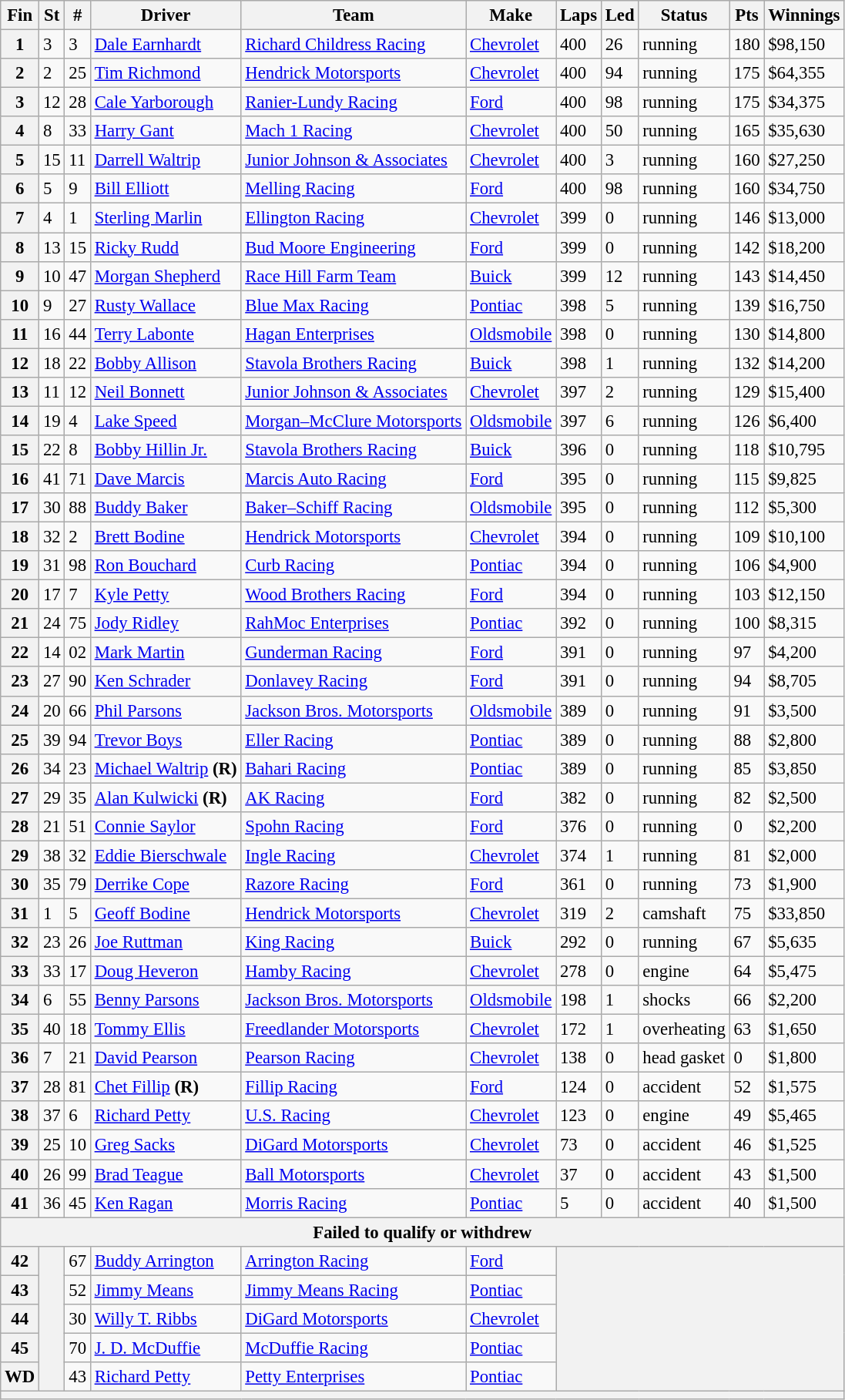<table class="wikitable" style="font-size:95%">
<tr>
<th>Fin</th>
<th>St</th>
<th>#</th>
<th>Driver</th>
<th>Team</th>
<th>Make</th>
<th>Laps</th>
<th>Led</th>
<th>Status</th>
<th>Pts</th>
<th>Winnings</th>
</tr>
<tr>
<th>1</th>
<td>3</td>
<td>3</td>
<td><a href='#'>Dale Earnhardt</a></td>
<td><a href='#'>Richard Childress Racing</a></td>
<td><a href='#'>Chevrolet</a></td>
<td>400</td>
<td>26</td>
<td>running</td>
<td>180</td>
<td>$98,150</td>
</tr>
<tr>
<th>2</th>
<td>2</td>
<td>25</td>
<td><a href='#'>Tim Richmond</a></td>
<td><a href='#'>Hendrick Motorsports</a></td>
<td><a href='#'>Chevrolet</a></td>
<td>400</td>
<td>94</td>
<td>running</td>
<td>175</td>
<td>$64,355</td>
</tr>
<tr>
<th>3</th>
<td>12</td>
<td>28</td>
<td><a href='#'>Cale Yarborough</a></td>
<td><a href='#'>Ranier-Lundy Racing</a></td>
<td><a href='#'>Ford</a></td>
<td>400</td>
<td>98</td>
<td>running</td>
<td>175</td>
<td>$34,375</td>
</tr>
<tr>
<th>4</th>
<td>8</td>
<td>33</td>
<td><a href='#'>Harry Gant</a></td>
<td><a href='#'>Mach 1 Racing</a></td>
<td><a href='#'>Chevrolet</a></td>
<td>400</td>
<td>50</td>
<td>running</td>
<td>165</td>
<td>$35,630</td>
</tr>
<tr>
<th>5</th>
<td>15</td>
<td>11</td>
<td><a href='#'>Darrell Waltrip</a></td>
<td><a href='#'>Junior Johnson & Associates</a></td>
<td><a href='#'>Chevrolet</a></td>
<td>400</td>
<td>3</td>
<td>running</td>
<td>160</td>
<td>$27,250</td>
</tr>
<tr>
<th>6</th>
<td>5</td>
<td>9</td>
<td><a href='#'>Bill Elliott</a></td>
<td><a href='#'>Melling Racing</a></td>
<td><a href='#'>Ford</a></td>
<td>400</td>
<td>98</td>
<td>running</td>
<td>160</td>
<td>$34,750</td>
</tr>
<tr>
<th>7</th>
<td>4</td>
<td>1</td>
<td><a href='#'>Sterling Marlin</a></td>
<td><a href='#'>Ellington Racing</a></td>
<td><a href='#'>Chevrolet</a></td>
<td>399</td>
<td>0</td>
<td>running</td>
<td>146</td>
<td>$13,000</td>
</tr>
<tr>
<th>8</th>
<td>13</td>
<td>15</td>
<td><a href='#'>Ricky Rudd</a></td>
<td><a href='#'>Bud Moore Engineering</a></td>
<td><a href='#'>Ford</a></td>
<td>399</td>
<td>0</td>
<td>running</td>
<td>142</td>
<td>$18,200</td>
</tr>
<tr>
<th>9</th>
<td>10</td>
<td>47</td>
<td><a href='#'>Morgan Shepherd</a></td>
<td><a href='#'>Race Hill Farm Team</a></td>
<td><a href='#'>Buick</a></td>
<td>399</td>
<td>12</td>
<td>running</td>
<td>143</td>
<td>$14,450</td>
</tr>
<tr>
<th>10</th>
<td>9</td>
<td>27</td>
<td><a href='#'>Rusty Wallace</a></td>
<td><a href='#'>Blue Max Racing</a></td>
<td><a href='#'>Pontiac</a></td>
<td>398</td>
<td>5</td>
<td>running</td>
<td>139</td>
<td>$16,750</td>
</tr>
<tr>
<th>11</th>
<td>16</td>
<td>44</td>
<td><a href='#'>Terry Labonte</a></td>
<td><a href='#'>Hagan Enterprises</a></td>
<td><a href='#'>Oldsmobile</a></td>
<td>398</td>
<td>0</td>
<td>running</td>
<td>130</td>
<td>$14,800</td>
</tr>
<tr>
<th>12</th>
<td>18</td>
<td>22</td>
<td><a href='#'>Bobby Allison</a></td>
<td><a href='#'>Stavola Brothers Racing</a></td>
<td><a href='#'>Buick</a></td>
<td>398</td>
<td>1</td>
<td>running</td>
<td>132</td>
<td>$14,200</td>
</tr>
<tr>
<th>13</th>
<td>11</td>
<td>12</td>
<td><a href='#'>Neil Bonnett</a></td>
<td><a href='#'>Junior Johnson & Associates</a></td>
<td><a href='#'>Chevrolet</a></td>
<td>397</td>
<td>2</td>
<td>running</td>
<td>129</td>
<td>$15,400</td>
</tr>
<tr>
<th>14</th>
<td>19</td>
<td>4</td>
<td><a href='#'>Lake Speed</a></td>
<td><a href='#'>Morgan–McClure Motorsports</a></td>
<td><a href='#'>Oldsmobile</a></td>
<td>397</td>
<td>6</td>
<td>running</td>
<td>126</td>
<td>$6,400</td>
</tr>
<tr>
<th>15</th>
<td>22</td>
<td>8</td>
<td><a href='#'>Bobby Hillin Jr.</a></td>
<td><a href='#'>Stavola Brothers Racing</a></td>
<td><a href='#'>Buick</a></td>
<td>396</td>
<td>0</td>
<td>running</td>
<td>118</td>
<td>$10,795</td>
</tr>
<tr>
<th>16</th>
<td>41</td>
<td>71</td>
<td><a href='#'>Dave Marcis</a></td>
<td><a href='#'>Marcis Auto Racing</a></td>
<td><a href='#'>Ford</a></td>
<td>395</td>
<td>0</td>
<td>running</td>
<td>115</td>
<td>$9,825</td>
</tr>
<tr>
<th>17</th>
<td>30</td>
<td>88</td>
<td><a href='#'>Buddy Baker</a></td>
<td><a href='#'>Baker–Schiff Racing</a></td>
<td><a href='#'>Oldsmobile</a></td>
<td>395</td>
<td>0</td>
<td>running</td>
<td>112</td>
<td>$5,300</td>
</tr>
<tr>
<th>18</th>
<td>32</td>
<td>2</td>
<td><a href='#'>Brett Bodine</a></td>
<td><a href='#'>Hendrick Motorsports</a></td>
<td><a href='#'>Chevrolet</a></td>
<td>394</td>
<td>0</td>
<td>running</td>
<td>109</td>
<td>$10,100</td>
</tr>
<tr>
<th>19</th>
<td>31</td>
<td>98</td>
<td><a href='#'>Ron Bouchard</a></td>
<td><a href='#'>Curb Racing</a></td>
<td><a href='#'>Pontiac</a></td>
<td>394</td>
<td>0</td>
<td>running</td>
<td>106</td>
<td>$4,900</td>
</tr>
<tr>
<th>20</th>
<td>17</td>
<td>7</td>
<td><a href='#'>Kyle Petty</a></td>
<td><a href='#'>Wood Brothers Racing</a></td>
<td><a href='#'>Ford</a></td>
<td>394</td>
<td>0</td>
<td>running</td>
<td>103</td>
<td>$12,150</td>
</tr>
<tr>
<th>21</th>
<td>24</td>
<td>75</td>
<td><a href='#'>Jody Ridley</a></td>
<td><a href='#'>RahMoc Enterprises</a></td>
<td><a href='#'>Pontiac</a></td>
<td>392</td>
<td>0</td>
<td>running</td>
<td>100</td>
<td>$8,315</td>
</tr>
<tr>
<th>22</th>
<td>14</td>
<td>02</td>
<td><a href='#'>Mark Martin</a></td>
<td><a href='#'>Gunderman Racing</a></td>
<td><a href='#'>Ford</a></td>
<td>391</td>
<td>0</td>
<td>running</td>
<td>97</td>
<td>$4,200</td>
</tr>
<tr>
<th>23</th>
<td>27</td>
<td>90</td>
<td><a href='#'>Ken Schrader</a></td>
<td><a href='#'>Donlavey Racing</a></td>
<td><a href='#'>Ford</a></td>
<td>391</td>
<td>0</td>
<td>running</td>
<td>94</td>
<td>$8,705</td>
</tr>
<tr>
<th>24</th>
<td>20</td>
<td>66</td>
<td><a href='#'>Phil Parsons</a></td>
<td><a href='#'>Jackson Bros. Motorsports</a></td>
<td><a href='#'>Oldsmobile</a></td>
<td>389</td>
<td>0</td>
<td>running</td>
<td>91</td>
<td>$3,500</td>
</tr>
<tr>
<th>25</th>
<td>39</td>
<td>94</td>
<td><a href='#'>Trevor Boys</a></td>
<td><a href='#'>Eller Racing</a></td>
<td><a href='#'>Pontiac</a></td>
<td>389</td>
<td>0</td>
<td>running</td>
<td>88</td>
<td>$2,800</td>
</tr>
<tr>
<th>26</th>
<td>34</td>
<td>23</td>
<td><a href='#'>Michael Waltrip</a> <strong>(R)</strong></td>
<td><a href='#'>Bahari Racing</a></td>
<td><a href='#'>Pontiac</a></td>
<td>389</td>
<td>0</td>
<td>running</td>
<td>85</td>
<td>$3,850</td>
</tr>
<tr>
<th>27</th>
<td>29</td>
<td>35</td>
<td><a href='#'>Alan Kulwicki</a> <strong>(R)</strong></td>
<td><a href='#'>AK Racing</a></td>
<td><a href='#'>Ford</a></td>
<td>382</td>
<td>0</td>
<td>running</td>
<td>82</td>
<td>$2,500</td>
</tr>
<tr>
<th>28</th>
<td>21</td>
<td>51</td>
<td><a href='#'>Connie Saylor</a></td>
<td><a href='#'>Spohn Racing</a></td>
<td><a href='#'>Ford</a></td>
<td>376</td>
<td>0</td>
<td>running</td>
<td>0</td>
<td>$2,200</td>
</tr>
<tr>
<th>29</th>
<td>38</td>
<td>32</td>
<td><a href='#'>Eddie Bierschwale</a></td>
<td><a href='#'>Ingle Racing</a></td>
<td><a href='#'>Chevrolet</a></td>
<td>374</td>
<td>1</td>
<td>running</td>
<td>81</td>
<td>$2,000</td>
</tr>
<tr>
<th>30</th>
<td>35</td>
<td>79</td>
<td><a href='#'>Derrike Cope</a></td>
<td><a href='#'>Razore Racing</a></td>
<td><a href='#'>Ford</a></td>
<td>361</td>
<td>0</td>
<td>running</td>
<td>73</td>
<td>$1,900</td>
</tr>
<tr>
<th>31</th>
<td>1</td>
<td>5</td>
<td><a href='#'>Geoff Bodine</a></td>
<td><a href='#'>Hendrick Motorsports</a></td>
<td><a href='#'>Chevrolet</a></td>
<td>319</td>
<td>2</td>
<td>camshaft</td>
<td>75</td>
<td>$33,850</td>
</tr>
<tr>
<th>32</th>
<td>23</td>
<td>26</td>
<td><a href='#'>Joe Ruttman</a></td>
<td><a href='#'>King Racing</a></td>
<td><a href='#'>Buick</a></td>
<td>292</td>
<td>0</td>
<td>running</td>
<td>67</td>
<td>$5,635</td>
</tr>
<tr>
<th>33</th>
<td>33</td>
<td>17</td>
<td><a href='#'>Doug Heveron</a></td>
<td><a href='#'>Hamby Racing</a></td>
<td><a href='#'>Chevrolet</a></td>
<td>278</td>
<td>0</td>
<td>engine</td>
<td>64</td>
<td>$5,475</td>
</tr>
<tr>
<th>34</th>
<td>6</td>
<td>55</td>
<td><a href='#'>Benny Parsons</a></td>
<td><a href='#'>Jackson Bros. Motorsports</a></td>
<td><a href='#'>Oldsmobile</a></td>
<td>198</td>
<td>1</td>
<td>shocks</td>
<td>66</td>
<td>$2,200</td>
</tr>
<tr>
<th>35</th>
<td>40</td>
<td>18</td>
<td><a href='#'>Tommy Ellis</a></td>
<td><a href='#'>Freedlander Motorsports</a></td>
<td><a href='#'>Chevrolet</a></td>
<td>172</td>
<td>1</td>
<td>overheating</td>
<td>63</td>
<td>$1,650</td>
</tr>
<tr>
<th>36</th>
<td>7</td>
<td>21</td>
<td><a href='#'>David Pearson</a></td>
<td><a href='#'>Pearson Racing</a></td>
<td><a href='#'>Chevrolet</a></td>
<td>138</td>
<td>0</td>
<td>head gasket</td>
<td>0</td>
<td>$1,800</td>
</tr>
<tr>
<th>37</th>
<td>28</td>
<td>81</td>
<td><a href='#'>Chet Fillip</a> <strong>(R)</strong></td>
<td><a href='#'>Fillip Racing</a></td>
<td><a href='#'>Ford</a></td>
<td>124</td>
<td>0</td>
<td>accident</td>
<td>52</td>
<td>$1,575</td>
</tr>
<tr>
<th>38</th>
<td>37</td>
<td>6</td>
<td><a href='#'>Richard Petty</a></td>
<td><a href='#'>U.S. Racing</a></td>
<td><a href='#'>Chevrolet</a></td>
<td>123</td>
<td>0</td>
<td>engine</td>
<td>49</td>
<td>$5,465</td>
</tr>
<tr>
<th>39</th>
<td>25</td>
<td>10</td>
<td><a href='#'>Greg Sacks</a></td>
<td><a href='#'>DiGard Motorsports</a></td>
<td><a href='#'>Chevrolet</a></td>
<td>73</td>
<td>0</td>
<td>accident</td>
<td>46</td>
<td>$1,525</td>
</tr>
<tr>
<th>40</th>
<td>26</td>
<td>99</td>
<td><a href='#'>Brad Teague</a></td>
<td><a href='#'>Ball Motorsports</a></td>
<td><a href='#'>Chevrolet</a></td>
<td>37</td>
<td>0</td>
<td>accident</td>
<td>43</td>
<td>$1,500</td>
</tr>
<tr>
<th>41</th>
<td>36</td>
<td>45</td>
<td><a href='#'>Ken Ragan</a></td>
<td><a href='#'>Morris Racing</a></td>
<td><a href='#'>Pontiac</a></td>
<td>5</td>
<td>0</td>
<td>accident</td>
<td>40</td>
<td>$1,500</td>
</tr>
<tr>
<th colspan="11">Failed to qualify or withdrew</th>
</tr>
<tr>
<th>42</th>
<th rowspan="5"></th>
<td>67</td>
<td><a href='#'>Buddy Arrington</a></td>
<td><a href='#'>Arrington Racing</a></td>
<td><a href='#'>Ford</a></td>
<th colspan="5" rowspan="5"></th>
</tr>
<tr>
<th>43</th>
<td>52</td>
<td><a href='#'>Jimmy Means</a></td>
<td><a href='#'>Jimmy Means Racing</a></td>
<td><a href='#'>Pontiac</a></td>
</tr>
<tr>
<th>44</th>
<td>30</td>
<td><a href='#'>Willy T. Ribbs</a></td>
<td><a href='#'>DiGard Motorsports</a></td>
<td><a href='#'>Chevrolet</a></td>
</tr>
<tr>
<th>45</th>
<td>70</td>
<td><a href='#'>J. D. McDuffie</a></td>
<td><a href='#'>McDuffie Racing</a></td>
<td><a href='#'>Pontiac</a></td>
</tr>
<tr>
<th>WD</th>
<td>43</td>
<td><a href='#'>Richard Petty</a></td>
<td><a href='#'>Petty Enterprises</a></td>
<td><a href='#'>Pontiac</a></td>
</tr>
<tr>
<th colspan="11"></th>
</tr>
</table>
